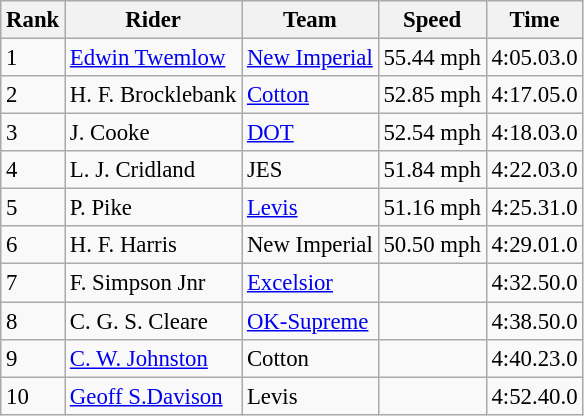<table class="wikitable" style="font-size: 95%;">
<tr style="background:#efefef;">
<th>Rank</th>
<th>Rider</th>
<th>Team</th>
<th>Speed</th>
<th>Time</th>
</tr>
<tr>
<td>1</td>
<td> <a href='#'>Edwin Twemlow</a></td>
<td><a href='#'>New Imperial</a></td>
<td>55.44 mph</td>
<td>4:05.03.0</td>
</tr>
<tr>
<td>2</td>
<td> H. F. Brocklebank</td>
<td><a href='#'>Cotton</a></td>
<td>52.85 mph</td>
<td>4:17.05.0</td>
</tr>
<tr>
<td>3</td>
<td> J. Cooke</td>
<td><a href='#'>DOT</a></td>
<td>52.54 mph</td>
<td>4:18.03.0</td>
</tr>
<tr>
<td>4</td>
<td> L. J. Cridland</td>
<td>JES</td>
<td>51.84 mph</td>
<td>4:22.03.0</td>
</tr>
<tr>
<td>5</td>
<td> P. Pike</td>
<td><a href='#'>Levis</a></td>
<td>51.16 mph</td>
<td>4:25.31.0</td>
</tr>
<tr>
<td>6</td>
<td> H. F. Harris</td>
<td>New Imperial</td>
<td>50.50 mph</td>
<td>4:29.01.0</td>
</tr>
<tr>
<td>7</td>
<td> F. Simpson Jnr</td>
<td><a href='#'>Excelsior</a></td>
<td></td>
<td>4:32.50.0</td>
</tr>
<tr>
<td>8</td>
<td> C. G. S. Cleare</td>
<td><a href='#'>OK-Supreme</a></td>
<td></td>
<td>4:38.50.0</td>
</tr>
<tr>
<td>9</td>
<td> <a href='#'>C. W. Johnston</a></td>
<td>Cotton</td>
<td></td>
<td>4:40.23.0</td>
</tr>
<tr>
<td>10</td>
<td> <a href='#'>Geoff S.Davison</a></td>
<td>Levis</td>
<td></td>
<td>4:52.40.0</td>
</tr>
</table>
